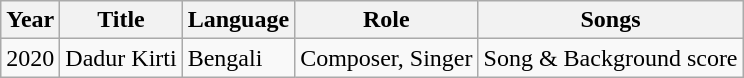<table class="wikitable sortable">
<tr>
<th>Year</th>
<th>Title</th>
<th>Language</th>
<th>Role</th>
<th>Songs</th>
</tr>
<tr>
<td>2020</td>
<td>Dadur Kirti</td>
<td>Bengali</td>
<td>Composer, Singer</td>
<td>Song & Background score</td>
</tr>
</table>
